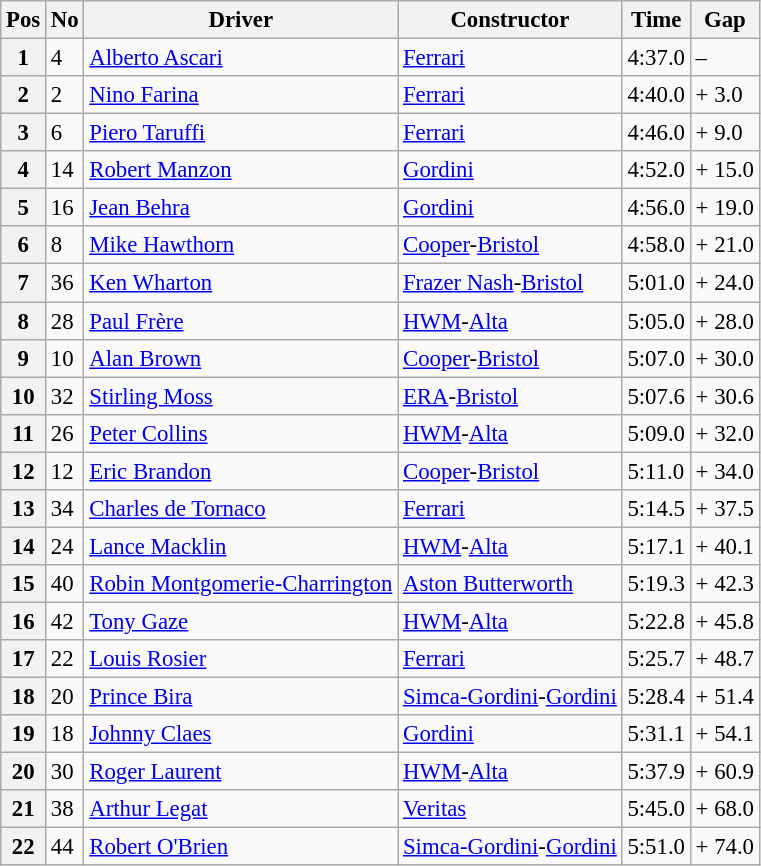<table class="wikitable sortable" style="font-size: 95%;">
<tr>
<th>Pos</th>
<th>No</th>
<th>Driver</th>
<th>Constructor</th>
<th>Time</th>
<th>Gap</th>
</tr>
<tr>
<th>1</th>
<td>4</td>
<td> <a href='#'>Alberto Ascari</a></td>
<td><a href='#'>Ferrari</a></td>
<td>4:37.0</td>
<td>–</td>
</tr>
<tr>
<th>2</th>
<td>2</td>
<td> <a href='#'>Nino Farina</a></td>
<td><a href='#'>Ferrari</a></td>
<td>4:40.0</td>
<td>+ 3.0</td>
</tr>
<tr>
<th>3</th>
<td>6</td>
<td> <a href='#'>Piero Taruffi</a></td>
<td><a href='#'>Ferrari</a></td>
<td>4:46.0</td>
<td>+ 9.0</td>
</tr>
<tr>
<th>4</th>
<td>14</td>
<td> <a href='#'>Robert Manzon</a></td>
<td><a href='#'>Gordini</a></td>
<td>4:52.0</td>
<td>+ 15.0</td>
</tr>
<tr>
<th>5</th>
<td>16</td>
<td> <a href='#'>Jean Behra</a></td>
<td><a href='#'>Gordini</a></td>
<td>4:56.0</td>
<td>+ 19.0</td>
</tr>
<tr>
<th>6</th>
<td>8</td>
<td> <a href='#'>Mike Hawthorn</a></td>
<td><a href='#'>Cooper</a>-<a href='#'>Bristol</a></td>
<td>4:58.0</td>
<td>+ 21.0</td>
</tr>
<tr>
<th>7</th>
<td>36</td>
<td> <a href='#'>Ken Wharton</a></td>
<td><a href='#'>Frazer Nash</a>-<a href='#'>Bristol</a></td>
<td>5:01.0</td>
<td>+ 24.0</td>
</tr>
<tr>
<th>8</th>
<td>28</td>
<td> <a href='#'>Paul Frère</a></td>
<td><a href='#'>HWM</a>-<a href='#'>Alta</a></td>
<td>5:05.0</td>
<td>+ 28.0</td>
</tr>
<tr>
<th>9</th>
<td>10</td>
<td> <a href='#'>Alan Brown</a></td>
<td><a href='#'>Cooper</a>-<a href='#'>Bristol</a></td>
<td>5:07.0</td>
<td>+ 30.0</td>
</tr>
<tr>
<th>10</th>
<td>32</td>
<td> <a href='#'>Stirling Moss</a></td>
<td><a href='#'>ERA</a>-<a href='#'>Bristol</a></td>
<td>5:07.6</td>
<td>+ 30.6</td>
</tr>
<tr>
<th>11</th>
<td>26</td>
<td> <a href='#'>Peter Collins</a></td>
<td><a href='#'>HWM</a>-<a href='#'>Alta</a></td>
<td>5:09.0</td>
<td>+ 32.0</td>
</tr>
<tr>
<th>12</th>
<td>12</td>
<td> <a href='#'>Eric Brandon</a></td>
<td><a href='#'>Cooper</a>-<a href='#'>Bristol</a></td>
<td>5:11.0</td>
<td>+ 34.0</td>
</tr>
<tr>
<th>13</th>
<td>34</td>
<td> <a href='#'>Charles de Tornaco</a></td>
<td><a href='#'>Ferrari</a></td>
<td>5:14.5</td>
<td>+ 37.5</td>
</tr>
<tr>
<th>14</th>
<td>24</td>
<td> <a href='#'>Lance Macklin</a></td>
<td><a href='#'>HWM</a>-<a href='#'>Alta</a></td>
<td>5:17.1</td>
<td>+ 40.1</td>
</tr>
<tr>
<th>15</th>
<td>40</td>
<td> <a href='#'>Robin Montgomerie-Charrington</a></td>
<td><a href='#'>Aston Butterworth</a></td>
<td>5:19.3</td>
<td>+ 42.3</td>
</tr>
<tr>
<th>16</th>
<td>42</td>
<td> <a href='#'>Tony Gaze</a></td>
<td><a href='#'>HWM</a>-<a href='#'>Alta</a></td>
<td>5:22.8</td>
<td>+ 45.8</td>
</tr>
<tr>
<th>17</th>
<td>22</td>
<td> <a href='#'>Louis Rosier</a></td>
<td><a href='#'>Ferrari</a></td>
<td>5:25.7</td>
<td>+ 48.7</td>
</tr>
<tr>
<th>18</th>
<td>20</td>
<td> <a href='#'>Prince Bira</a></td>
<td><a href='#'>Simca-Gordini</a>-<a href='#'>Gordini</a></td>
<td>5:28.4</td>
<td>+ 51.4</td>
</tr>
<tr>
<th>19</th>
<td>18</td>
<td> <a href='#'>Johnny Claes</a></td>
<td><a href='#'>Gordini</a></td>
<td>5:31.1</td>
<td>+ 54.1</td>
</tr>
<tr>
<th>20</th>
<td>30</td>
<td> <a href='#'>Roger Laurent</a></td>
<td><a href='#'>HWM</a>-<a href='#'>Alta</a></td>
<td>5:37.9</td>
<td>+ 60.9</td>
</tr>
<tr>
<th>21</th>
<td>38</td>
<td> <a href='#'>Arthur Legat</a></td>
<td><a href='#'>Veritas</a></td>
<td>5:45.0</td>
<td>+ 68.0</td>
</tr>
<tr>
<th>22</th>
<td>44</td>
<td> <a href='#'>Robert O'Brien</a></td>
<td><a href='#'>Simca-Gordini</a>-<a href='#'>Gordini</a></td>
<td>5:51.0</td>
<td>+ 74.0</td>
</tr>
</table>
